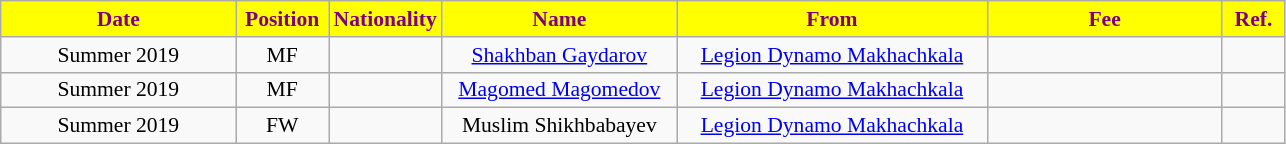<table class="wikitable"  style="text-align:center; font-size:90%; ">
<tr>
<th style="background:#ffff00; color:purple; width:150px;">Date</th>
<th style="background:#ffff00; color:purple; width:55px;">Position</th>
<th style="background:#ffff00; color:purple; width:55px;">Nationality</th>
<th style="background:#ffff00; color:purple; width:150px;">Name</th>
<th style="background:#ffff00; color:purple; width:200px;">From</th>
<th style="background:#ffff00; color:purple; width:150px;">Fee</th>
<th style="background:#ffff00; color:purple; width:35px;">Ref.</th>
</tr>
<tr>
<td>Summer 2019</td>
<td>MF</td>
<td></td>
<td><a href='#'>Shakhban Gaydarov</a></td>
<td><a href='#'>Legion Dynamo Makhachkala</a></td>
<td></td>
<td></td>
</tr>
<tr>
<td>Summer 2019</td>
<td>MF</td>
<td></td>
<td><a href='#'>Magomed Magomedov</a></td>
<td><a href='#'>Legion Dynamo Makhachkala</a></td>
<td></td>
<td></td>
</tr>
<tr>
<td>Summer 2019</td>
<td>FW</td>
<td></td>
<td>Muslim Shikhbabayev</td>
<td><a href='#'>Legion Dynamo Makhachkala</a></td>
<td></td>
<td></td>
</tr>
</table>
